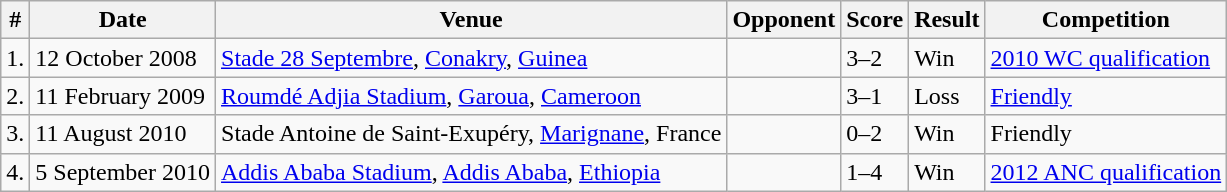<table class="wikitable">
<tr>
<th>#</th>
<th>Date</th>
<th>Venue</th>
<th>Opponent</th>
<th>Score</th>
<th>Result</th>
<th>Competition</th>
</tr>
<tr>
<td>1.</td>
<td>12 October 2008</td>
<td><a href='#'>Stade 28 Septembre</a>, <a href='#'>Conakry</a>, <a href='#'>Guinea</a></td>
<td></td>
<td>3–2</td>
<td>Win</td>
<td><a href='#'>2010 WC qualification</a></td>
</tr>
<tr>
<td>2.</td>
<td>11 February 2009</td>
<td><a href='#'>Roumdé Adjia Stadium</a>, <a href='#'>Garoua</a>, <a href='#'>Cameroon</a></td>
<td></td>
<td>3–1</td>
<td>Loss</td>
<td><a href='#'>Friendly</a></td>
</tr>
<tr>
<td>3.</td>
<td>11 August 2010</td>
<td>Stade Antoine de Saint-Exupéry, <a href='#'>Marignane</a>, France</td>
<td></td>
<td>0–2</td>
<td>Win</td>
<td>Friendly</td>
</tr>
<tr>
<td>4.</td>
<td>5 September 2010</td>
<td><a href='#'>Addis Ababa Stadium</a>, <a href='#'>Addis Ababa</a>, <a href='#'>Ethiopia</a></td>
<td></td>
<td>1–4</td>
<td>Win</td>
<td><a href='#'>2012 ANC qualification</a></td>
</tr>
</table>
